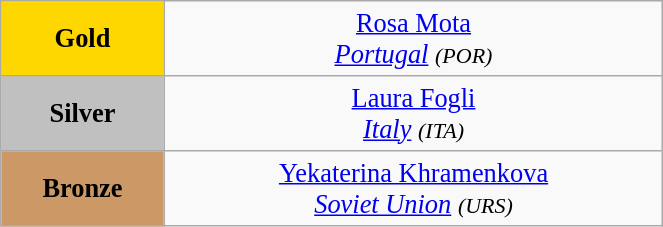<table class="wikitable" style=" text-align:center; font-size:110%;" width="35%">
<tr>
<td bgcolor="gold"><strong>Gold</strong></td>
<td> <a href='#'>Rosa Mota</a><br><em><a href='#'>Portugal</a> <small>(POR)</small></em></td>
</tr>
<tr>
<td bgcolor="silver"><strong>Silver</strong></td>
<td> <a href='#'>Laura Fogli</a><br><em><a href='#'>Italy</a> <small>(ITA)</small></em></td>
</tr>
<tr>
<td bgcolor="CC9966"><strong>Bronze</strong></td>
<td> <a href='#'>Yekaterina Khramenkova</a><br><em><a href='#'>Soviet Union</a> <small>(URS)</small></em></td>
</tr>
</table>
